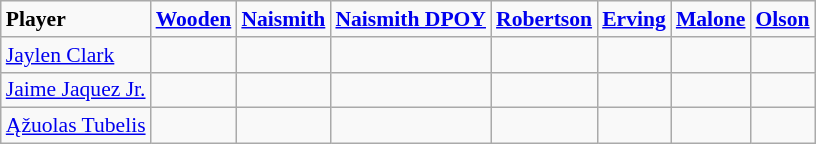<table class="wikitable" style="white-space:nowrap; font-size:90%;">
<tr>
<td><strong>Player</strong></td>
<td><strong><a href='#'>Wooden</a></strong></td>
<td><strong><a href='#'>Naismith</a></strong></td>
<td><strong><a href='#'>Naismith DPOY</a></strong></td>
<td><strong><a href='#'>Robertson</a></strong></td>
<td><strong><a href='#'>Erving</a></strong></td>
<td><strong><a href='#'>Malone</a></strong></td>
<td><strong><a href='#'>Olson</a></strong></td>
</tr>
<tr>
<td><a href='#'>Jaylen Clark</a></td>
<td></td>
<td></td>
<td></td>
<td></td>
<td></td>
<td></td>
<td></td>
</tr>
<tr>
<td><a href='#'>Jaime Jaquez Jr.</a></td>
<td></td>
<td></td>
<td></td>
<td></td>
<td></td>
<td></td>
<td></td>
</tr>
<tr>
<td><a href='#'>Ąžuolas Tubelis</a></td>
<td></td>
<td></td>
<td></td>
<td></td>
<td></td>
<td></td>
<td></td>
</tr>
</table>
